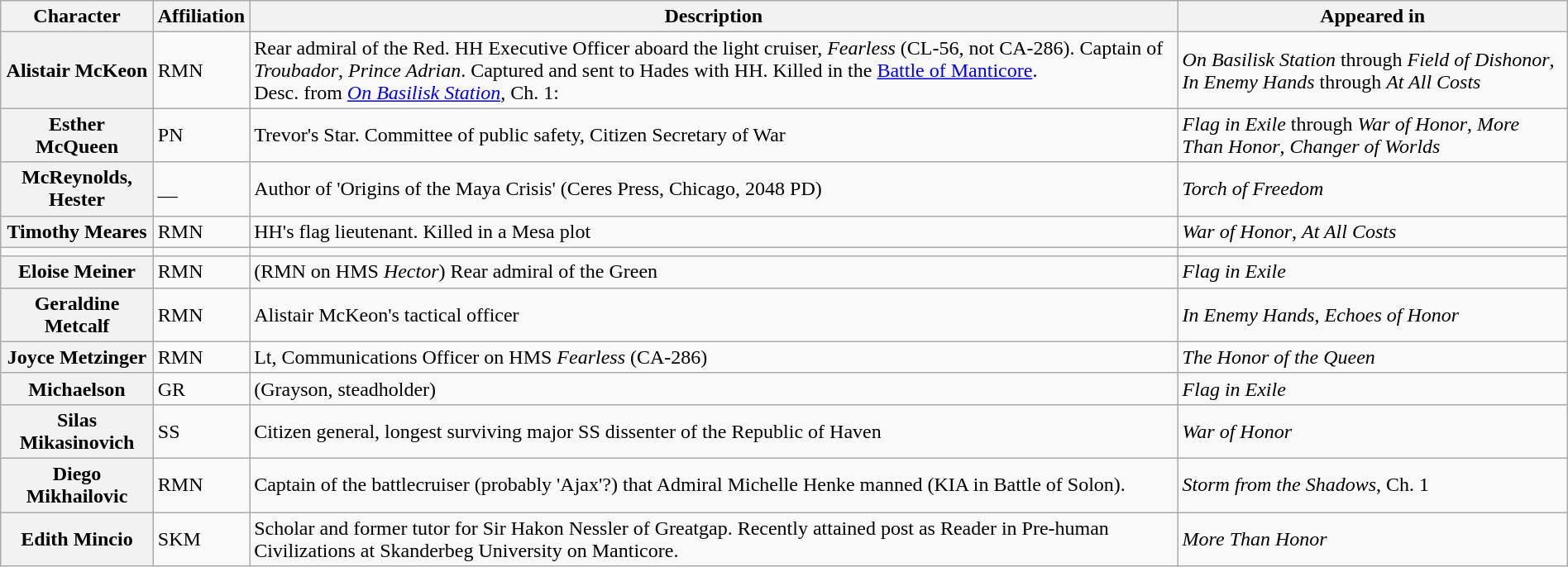<table class="wikitable" style="width: 100%">
<tr>
<th>Character</th>
<th>Affiliation</th>
<th>Description</th>
<th>Appeared in</th>
</tr>
<tr>
<th>Alistair McKeon</th>
<td>RMN</td>
<td>Rear admiral of the Red. HH Executive Officer aboard the light cruiser, <em>Fearless</em> (CL-56, not CA-286). Captain of <em>Troubador</em>, <em>Prince Adrian</em>. Captured and sent to Hades with HH. Killed in the <a href='#'>Battle of Manticore</a>.<br>Desc. from <em><a href='#'>On Basilisk Station</a></em>, Ch. 1: </td>
<td><em>On Basilisk Station</em> through <em>Field of Dishonor</em>, <em>In Enemy Hands</em> through <em>At All Costs</em></td>
</tr>
<tr>
<th>Esther McQueen</th>
<td>PN</td>
<td>Trevor's Star. Committee of public safety, Citizen Secretary of War</td>
<td><em>Flag in Exile</em> through <em>War of Honor</em>, <em>More Than Honor</em>, <em>Changer of Worlds</em></td>
</tr>
<tr>
<th>McReynolds, Hester</th>
<td>__</td>
<td>Author of 'Origins of the Maya Crisis' (Ceres Press, Chicago, 2048 PD)</td>
<td><em>Torch of Freedom</em></td>
</tr>
<tr>
<th>Timothy Meares</th>
<td>RMN</td>
<td>HH's flag lieutenant. Killed in a Mesa plot</td>
<td><em>War of Honor</em>, <em>At All Costs</em></td>
</tr>
<tr>
<td></td>
<td></td>
<td></td>
<td></td>
</tr>
<tr>
<th>Eloise Meiner</th>
<td>RMN</td>
<td>(RMN on HMS <em>Hector</em>) Rear admiral of the Green</td>
<td><em>Flag in Exile</em></td>
</tr>
<tr>
<th>Geraldine Metcalf</th>
<td>RMN</td>
<td>Alistair McKeon's tactical officer</td>
<td><em>In Enemy Hands</em>, <em>Echoes of Honor</em></td>
</tr>
<tr>
<th>Joyce Metzinger</th>
<td>RMN</td>
<td>Lt, Communications Officer on HMS <em>Fearless</em> (CA-286)</td>
<td><em>The Honor of the Queen</em></td>
</tr>
<tr>
<th>Michaelson</th>
<td>GR</td>
<td>(Grayson, steadholder)</td>
<td><em>Flag in Exile</em></td>
</tr>
<tr>
<th>Silas Mikasinovich</th>
<td>SS</td>
<td>Citizen general, longest surviving major SS dissenter of the Republic of Haven</td>
<td><em>War of Honor</em></td>
</tr>
<tr>
<th>Diego Mikhailovic</th>
<td>RMN</td>
<td>Captain of the battlecruiser (probably 'Ajax'?) that Admiral Michelle Henke manned (KIA in Battle of Solon).</td>
<td><em>Storm from the Shadows</em>, Ch. 1</td>
</tr>
<tr>
<th>Edith Mincio</th>
<td>SKM</td>
<td>Scholar and former tutor for Sir Hakon Nessler of Greatgap. Recently attained post as Reader in Pre-human Civilizations at Skanderbeg University on Manticore.</td>
<td><em>More Than Honor</em></td>
</tr>
</table>
